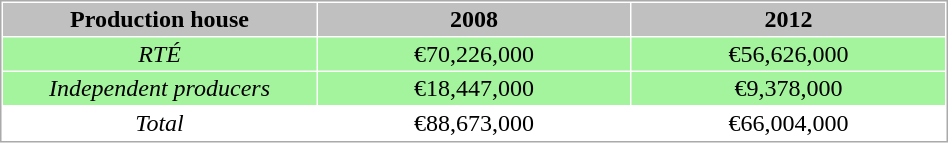<table border="0" cellpadding="2" cellspacing="1" style="width:50%; border:1px solid #aaa;">
<tr>
<th style="width:33%; background:silver;">Production house</th>
<th style="width:33%; background:silver;">2008</th>
<th style="width:33%; background:silver;">2012</th>
</tr>
<tr style="text-align:center; background:#a4f49e;">
<td><em>RTÉ</em></td>
<td>€70,226,000</td>
<td>€56,626,000</td>
</tr>
<tr style="text-align:center; background:#a4f49e;">
<td><em>Independent producers</em></td>
<td>€18,447,000</td>
<td>€9,378,000</td>
</tr>
<tr align=center>
<td><em>Total</em></td>
<td>€88,673,000</td>
<td>€66,004,000</td>
</tr>
</table>
